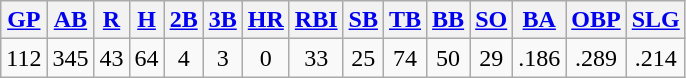<table class="wikitable">
<tr>
<th><a href='#'>GP</a></th>
<th><a href='#'>AB</a></th>
<th><a href='#'>R</a></th>
<th><a href='#'>H</a></th>
<th><a href='#'>2B</a></th>
<th><a href='#'>3B</a></th>
<th><a href='#'>HR</a></th>
<th><a href='#'>RBI</a></th>
<th><a href='#'>SB</a></th>
<th><a href='#'>TB</a></th>
<th><a href='#'>BB</a></th>
<th><a href='#'>SO</a></th>
<th><a href='#'>BA</a></th>
<th><a href='#'>OBP</a></th>
<th><a href='#'>SLG</a></th>
</tr>
<tr align=center>
<td>112</td>
<td>345</td>
<td>43</td>
<td>64</td>
<td>4</td>
<td>3</td>
<td>0</td>
<td>33</td>
<td>25</td>
<td>74</td>
<td>50</td>
<td>29</td>
<td>.186</td>
<td>.289</td>
<td>.214</td>
</tr>
</table>
